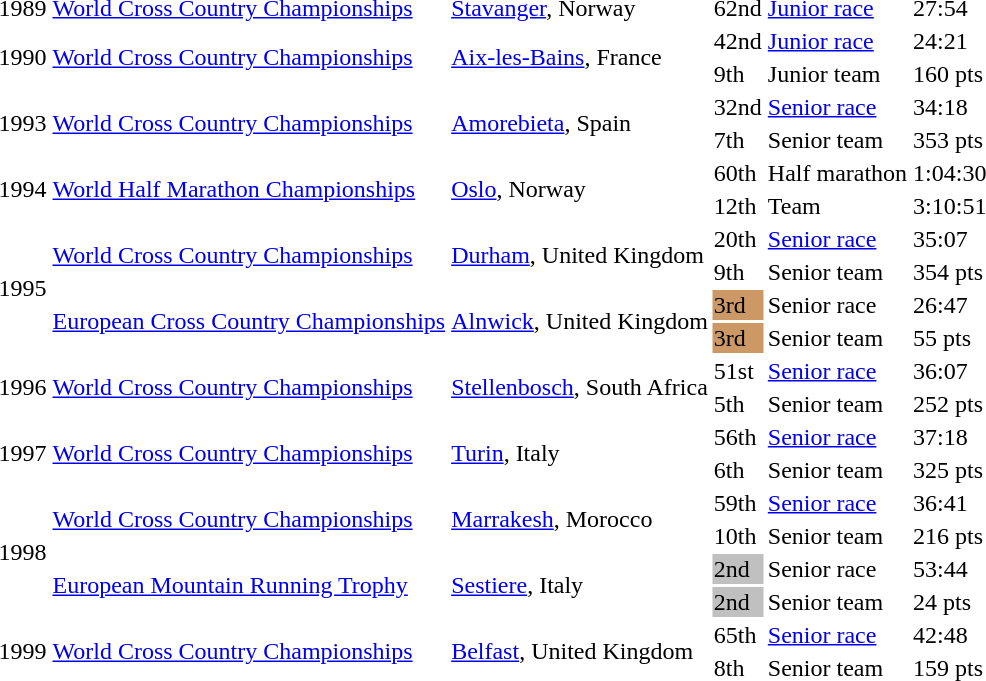<table>
<tr>
<td>1989</td>
<td><a href='#'>World Cross Country Championships</a></td>
<td><a href='#'>Stavanger</a>, Norway</td>
<td>62nd</td>
<td><a href='#'>Junior race</a></td>
<td>27:54</td>
</tr>
<tr>
<td rowspan=2>1990</td>
<td rowspan=2><a href='#'>World Cross Country Championships</a></td>
<td rowspan=2><a href='#'>Aix-les-Bains</a>, France</td>
<td>42nd</td>
<td><a href='#'>Junior race</a></td>
<td>24:21</td>
</tr>
<tr>
<td>9th</td>
<td>Junior team</td>
<td>160 pts</td>
</tr>
<tr>
<td rowspan=2>1993</td>
<td rowspan=2><a href='#'>World Cross Country Championships</a></td>
<td rowspan=2><a href='#'>Amorebieta</a>, Spain</td>
<td>32nd</td>
<td><a href='#'>Senior race</a></td>
<td>34:18</td>
</tr>
<tr>
<td>7th</td>
<td>Senior team</td>
<td>353 pts</td>
</tr>
<tr>
<td rowspan=2>1994</td>
<td rowspan=2><a href='#'>World Half Marathon Championships</a></td>
<td rowspan=2><a href='#'>Oslo</a>, Norway</td>
<td>60th</td>
<td>Half marathon</td>
<td>1:04:30</td>
</tr>
<tr>
<td>12th</td>
<td>Team</td>
<td>3:10:51</td>
</tr>
<tr>
<td rowspan=4>1995</td>
<td rowspan=2><a href='#'>World Cross Country Championships</a></td>
<td rowspan=2><a href='#'>Durham</a>, United Kingdom</td>
<td>20th</td>
<td><a href='#'>Senior race</a></td>
<td>35:07</td>
</tr>
<tr>
<td>9th</td>
<td>Senior team</td>
<td>354 pts</td>
</tr>
<tr>
<td rowspan=2><a href='#'>European Cross Country Championships</a></td>
<td rowspan=2><a href='#'>Alnwick</a>, United Kingdom</td>
<td bgcolor=cc9966>3rd</td>
<td>Senior race</td>
<td>26:47</td>
</tr>
<tr>
<td bgcolor=cc9966>3rd</td>
<td>Senior team</td>
<td>55 pts</td>
</tr>
<tr>
<td rowspan=2>1996</td>
<td rowspan=2><a href='#'>World Cross Country Championships</a></td>
<td rowspan=2><a href='#'>Stellenbosch</a>, South Africa</td>
<td>51st</td>
<td><a href='#'>Senior race</a></td>
<td>36:07</td>
</tr>
<tr>
<td>5th</td>
<td>Senior team</td>
<td>252 pts</td>
</tr>
<tr>
<td rowspan=2>1997</td>
<td rowspan=2><a href='#'>World Cross Country Championships</a></td>
<td rowspan=2><a href='#'>Turin</a>, Italy</td>
<td>56th</td>
<td><a href='#'>Senior race</a></td>
<td>37:18</td>
</tr>
<tr>
<td>6th</td>
<td>Senior team</td>
<td>325 pts</td>
</tr>
<tr>
<td rowspan=4>1998</td>
<td rowspan=2><a href='#'>World Cross Country Championships</a></td>
<td rowspan=2><a href='#'>Marrakesh</a>, Morocco</td>
<td>59th</td>
<td><a href='#'>Senior race</a></td>
<td>36:41</td>
</tr>
<tr>
<td>10th</td>
<td>Senior team</td>
<td>216 pts</td>
</tr>
<tr>
<td rowspan=2><a href='#'>European Mountain Running Trophy</a></td>
<td rowspan=2><a href='#'>Sestiere</a>, Italy</td>
<td bgcolor=silver>2nd</td>
<td>Senior race</td>
<td>53:44</td>
</tr>
<tr>
<td bgcolor=silver>2nd</td>
<td>Senior team</td>
<td>24 pts</td>
</tr>
<tr>
<td rowspan=2>1999</td>
<td rowspan=2><a href='#'>World Cross Country Championships</a></td>
<td rowspan=2><a href='#'>Belfast</a>, United Kingdom</td>
<td>65th</td>
<td><a href='#'>Senior race</a></td>
<td>42:48</td>
</tr>
<tr>
<td>8th</td>
<td>Senior team</td>
<td>159 pts</td>
</tr>
</table>
